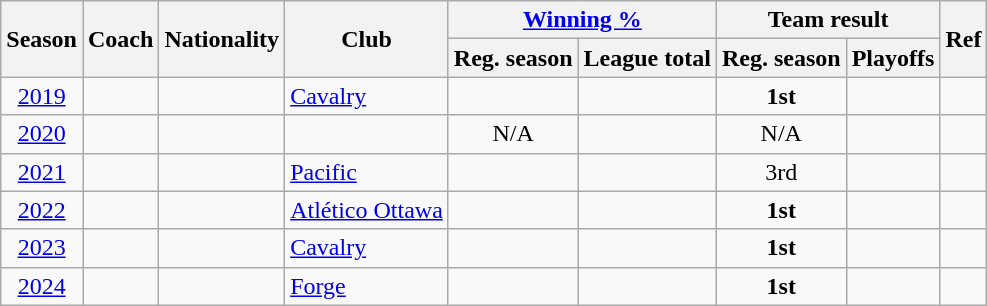<table class='wikitable sortable'>
<tr>
<th rowspan="2">Season</th>
<th rowspan="2">Coach</th>
<th rowspan="2">Nationality</th>
<th rowspan="2">Club</th>
<th colspan="2"><a href='#'>Winning %</a></th>
<th colspan="2">Team result</th>
<th rowspan="2">Ref</th>
</tr>
<tr>
<th>Reg. season</th>
<th>League total</th>
<th>Reg. season</th>
<th>Playoffs</th>
</tr>
<tr>
<td align=center><a href='#'>2019</a></td>
<td></td>
<td></td>
<td><a href='#'>Cavalry</a></td>
<td align=center></td>
<td align=center></td>
<td align=center><strong>1st</strong></td>
<td align=center></td>
<td></td>
</tr>
<tr>
<td align=center><a href='#'>2020</a></td>
<td></td>
<td></td>
<td></td>
<td align=center>N/A</td>
<td align=center></td>
<td align=center>N/A</td>
<td align=center></td>
<td></td>
</tr>
<tr>
<td align=center><a href='#'>2021</a></td>
<td></td>
<td></td>
<td><a href='#'>Pacific</a></td>
<td align=center></td>
<td align=center></td>
<td align=center>3rd</td>
<td align=center><strong></strong></td>
<td></td>
</tr>
<tr>
<td align=center><a href='#'>2022</a></td>
<td></td>
<td></td>
<td><a href='#'>Atlético Ottawa</a></td>
<td align=center></td>
<td align=center></td>
<td align=center><strong>1st</strong></td>
<td align=center></td>
<td></td>
</tr>
<tr>
<td align=center><a href='#'>2023</a></td>
<td></td>
<td></td>
<td><a href='#'>Cavalry</a></td>
<td align=center></td>
<td align=center></td>
<td align=center><strong>1st</strong></td>
<td align=center></td>
<td></td>
</tr>
<tr>
<td align=center><a href='#'>2024</a></td>
<td></td>
<td></td>
<td><a href='#'>Forge</a></td>
<td align=center></td>
<td align=center></td>
<td align=center><strong>1st</strong></td>
<td align=center></td>
<td></td>
</tr>
</table>
